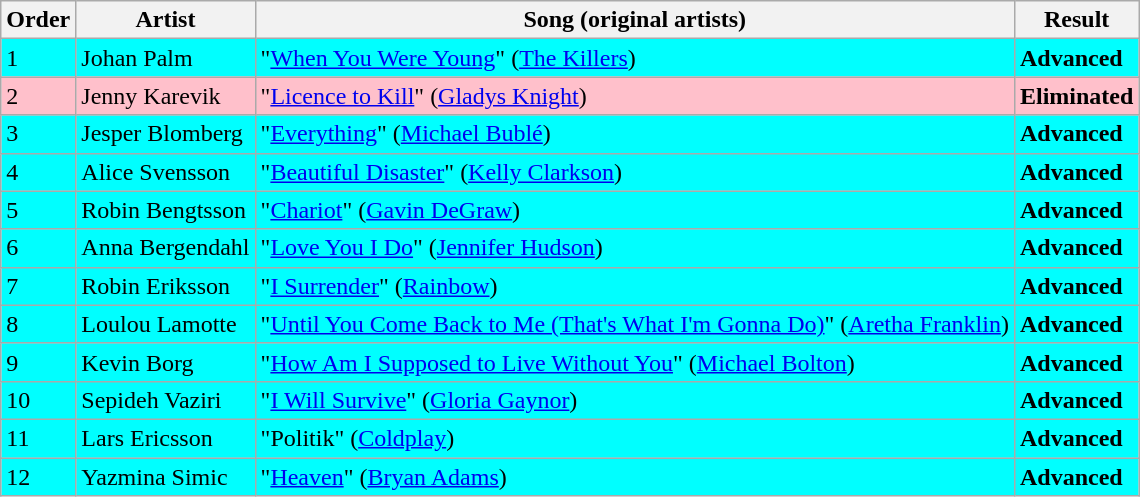<table class=wikitable>
<tr>
<th>Order</th>
<th>Artist</th>
<th>Song (original artists)</th>
<th>Result</th>
</tr>
<tr style="background:cyan;">
<td>1</td>
<td>Johan Palm</td>
<td>"<a href='#'>When You Were Young</a>" (<a href='#'>The Killers</a>)</td>
<td><strong>Advanced</strong></td>
</tr>
<tr style="background:pink;">
<td>2</td>
<td>Jenny Karevik</td>
<td>"<a href='#'>Licence to Kill</a>" (<a href='#'>Gladys Knight</a>)</td>
<td><strong>Eliminated</strong></td>
</tr>
<tr style="background:cyan;">
<td>3</td>
<td>Jesper Blomberg</td>
<td>"<a href='#'>Everything</a>" (<a href='#'>Michael Bublé</a>)</td>
<td><strong>Advanced</strong></td>
</tr>
<tr style="background:cyan;">
<td>4</td>
<td>Alice Svensson</td>
<td>"<a href='#'>Beautiful Disaster</a>" (<a href='#'>Kelly Clarkson</a>)</td>
<td><strong>Advanced</strong></td>
</tr>
<tr style="background:cyan;">
<td>5</td>
<td>Robin Bengtsson</td>
<td>"<a href='#'>Chariot</a>" (<a href='#'>Gavin DeGraw</a>)</td>
<td><strong>Advanced</strong></td>
</tr>
<tr style="background:cyan;">
<td>6</td>
<td>Anna Bergendahl</td>
<td>"<a href='#'>Love You I Do</a>" (<a href='#'>Jennifer Hudson</a>)</td>
<td><strong>Advanced</strong></td>
</tr>
<tr style="background:cyan;">
<td>7</td>
<td>Robin Eriksson</td>
<td>"<a href='#'>I Surrender</a>" (<a href='#'>Rainbow</a>)</td>
<td><strong>Advanced</strong></td>
</tr>
<tr style="background:cyan;">
<td>8</td>
<td>Loulou Lamotte</td>
<td>"<a href='#'>Until You Come Back to Me (That's What I'm Gonna Do)</a>" (<a href='#'>Aretha Franklin</a>)</td>
<td><strong>Advanced</strong></td>
</tr>
<tr style="background:cyan;">
<td>9</td>
<td>Kevin Borg</td>
<td>"<a href='#'>How Am I Supposed to Live Without You</a>" (<a href='#'>Michael Bolton</a>)</td>
<td><strong>Advanced</strong></td>
</tr>
<tr style="background:cyan;">
<td>10</td>
<td>Sepideh Vaziri</td>
<td>"<a href='#'>I Will Survive</a>" (<a href='#'>Gloria Gaynor</a>)</td>
<td><strong>Advanced</strong></td>
</tr>
<tr style="background:cyan;">
<td>11</td>
<td>Lars Ericsson</td>
<td>"Politik" (<a href='#'>Coldplay</a>)</td>
<td><strong>Advanced</strong></td>
</tr>
<tr style="background:cyan;">
<td>12</td>
<td>Yazmina Simic</td>
<td>"<a href='#'>Heaven</a>" (<a href='#'>Bryan Adams</a>)</td>
<td><strong>Advanced</strong></td>
</tr>
</table>
